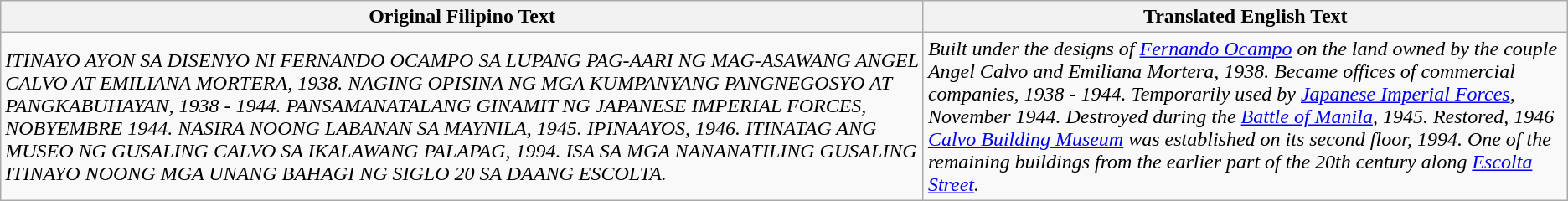<table class="wikitable">
<tr>
<th>Original Filipino Text</th>
<th>Translated English Text</th>
</tr>
<tr>
<td><em>ITINAYO AYON SA DISENYO NI FERNANDO OCAMPO SA LUPANG PAG-AARI NG MAG-ASAWANG ANGEL CALVO AT EMILIANA MORTERA, 1938. NAGING OPISINA NG MGA KUMPANYANG PANGNEGOSYO AT PANGKABUHAYAN, 1938 - 1944. PANSAMANATALANG GINAMIT NG JAPANESE IMPERIAL FORCES, NOBYEMBRE 1944. NASIRA NOONG LABANAN SA MAYNILA, 1945. IPINAAYOS, 1946. ITINATAG ANG MUSEO NG GUSALING CALVO SA IKALAWANG PALAPAG, 1994. ISA SA MGA NANANATILING GUSALING ITINAYO NOONG MGA UNANG BAHAGI NG SIGLO 20 SA DAANG ESCOLTA.</em></td>
<td><em>Built under the designs of <a href='#'>Fernando Ocampo</a> on the land owned by the couple Angel Calvo and Emiliana Mortera, 1938. Became offices of commercial companies, 1938 - 1944. Temporarily used by <a href='#'>Japanese Imperial Forces</a>, November 1944. Destroyed during the <a href='#'>Battle of Manila</a>, 1945. Restored, 1946 <a href='#'>Calvo Building Museum</a> was established on its second floor, 1994. One of the remaining buildings from the earlier part of the 20th century along <a href='#'>Escolta Street</a>.</em></td>
</tr>
</table>
